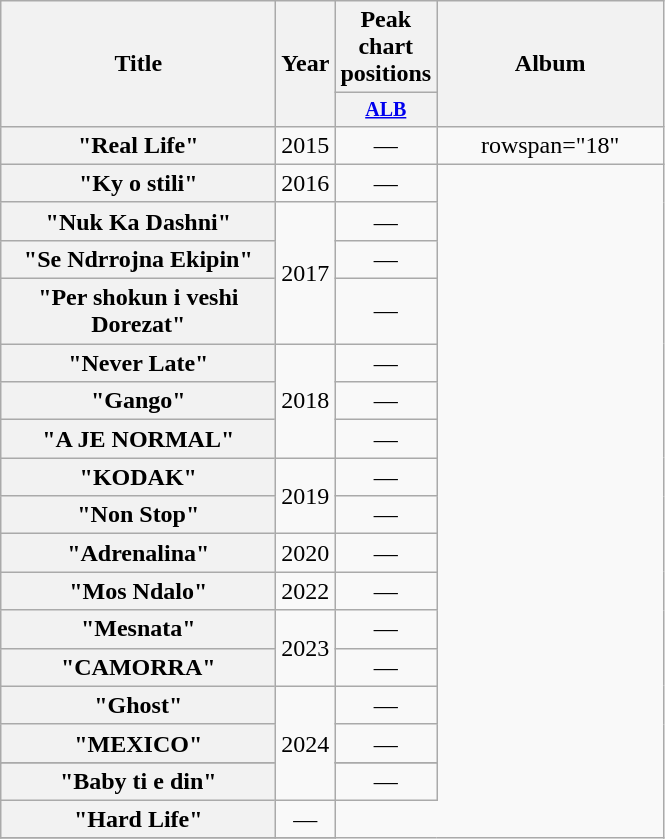<table class="wikitable plainrowheaders" style="text-align:center;">
<tr>
<th scope="col" rowspan="2" style="width:11em;">Title</th>
<th scope="col" rowspan="2" style="width:2em;">Year</th>
<th scope="col" colspan="1">Peak chart positions</th>
<th scope="col" rowspan="2" style="width:9em;">Album</th>
</tr>
<tr>
<th style="width:40px; font-size:smaller;"><a href='#'>ALB</a></th>
</tr>
<tr>
<th scope="row">"Real Life"<br></th>
<td>2015</td>
<td>—</td>
<td>rowspan="18" </td>
</tr>
<tr>
<th scope="row">"Ky o stili"</th>
<td>2016</td>
<td>—</td>
</tr>
<tr>
<th scope="row">"Nuk Ka Dashni"<br></th>
<td rowspan="3">2017</td>
<td>—</td>
</tr>
<tr>
<th scope="row">"Se Ndrrojna Ekipin"<br></th>
<td>—</td>
</tr>
<tr>
<th scope="row">"Per shokun i veshi Dorezat"<br></th>
<td>—</td>
</tr>
<tr>
<th scope="row">"Never Late"<br></th>
<td rowspan="3">2018</td>
<td>—</td>
</tr>
<tr>
<th scope="row">"Gango"<br></th>
<td>—</td>
</tr>
<tr>
<th scope="row">"A JE NORMAL"<br></th>
<td>—</td>
</tr>
<tr>
<th scope="row">"KODAK"</th>
<td rowspan="2">2019</td>
<td>—</td>
</tr>
<tr>
<th scope="row">"Non Stop"</th>
<td>—</td>
</tr>
<tr>
<th scope="row">"Adrenalina"<br></th>
<td>2020</td>
<td>—</td>
</tr>
<tr>
<th scope="row">"Mos Ndalo"</th>
<td>2022</td>
<td>—</td>
</tr>
<tr>
<th scope="row">"Mesnata"</th>
<td rowspan="2">2023</td>
<td>—</td>
</tr>
<tr>
<th scope="row">"CAMORRA"<br></th>
<td>—</td>
</tr>
<tr>
<th scope="row">"Ghost"<br></th>
<td rowspan="4">2024</td>
<td>—</td>
</tr>
<tr>
<th scope="row">"MEXICO"<br></th>
<td>—</td>
</tr>
<tr>
</tr>
<tr>
<th scope="row">"Baby ti e din"</th>
<td>—</td>
</tr>
<tr>
<th scope="row">"Hard Life"</th>
<td>—</td>
</tr>
<tr>
</tr>
</table>
